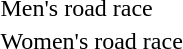<table>
<tr>
<td>Men's road race</td>
<td nowrap></td>
<td nowrap></td>
<td></td>
</tr>
<tr>
<td>Women's road race</td>
<td></td>
<td></td>
<td nowrap></td>
</tr>
</table>
